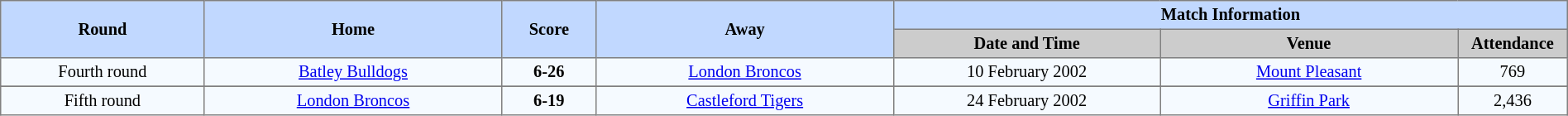<table border=1 style="border-collapse:collapse; font-size:85%; text-align:center;" cellpadding=3 cellspacing=0 width=100%>
<tr bgcolor=#C1D8FF>
<th rowspan=2 width=13%>Round</th>
<th rowspan=2 width=19%>Home</th>
<th rowspan=2 width=6%>Score</th>
<th rowspan=2 width=19%>Away</th>
<th colspan=6>Match Information</th>
</tr>
<tr bgcolor=#CCCCCC>
<th width=17%>Date and Time</th>
<th width=19%>Venue</th>
<th width=7%>Attendance</th>
</tr>
<tr bgcolor=#F5FAFF>
<td>Fourth round</td>
<td><a href='#'>Batley Bulldogs</a></td>
<td><strong>6-26</strong></td>
<td><a href='#'>London Broncos</a></td>
<td>10 February 2002</td>
<td><a href='#'>Mount Pleasant</a></td>
<td>769</td>
</tr>
<tr>
</tr>
<tr bgcolor=#F5FAFF>
<td>Fifth round</td>
<td><a href='#'>London Broncos</a></td>
<td><strong>6-19</strong></td>
<td><a href='#'>Castleford Tigers</a></td>
<td>24 February 2002</td>
<td><a href='#'>Griffin Park</a></td>
<td>2,436</td>
</tr>
</table>
